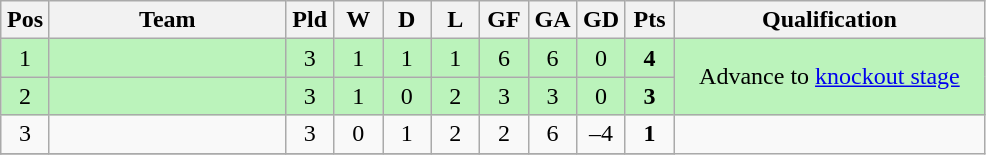<table class="wikitable" border="1" style="text-align: center;">
<tr>
<th width="25"><abbr>Pos</abbr></th>
<th width="150">Team</th>
<th width="25">Pld</th>
<th width="25">W</th>
<th width="25">D</th>
<th width="25">L</th>
<th width="25"><abbr>GF</abbr></th>
<th width="25"><abbr>GA</abbr></th>
<th width="25"><abbr>GD</abbr></th>
<th width="25"><abbr>Pts</abbr></th>
<th width="200">Qualification</th>
</tr>
<tr bgcolor = #BBF3BB>
<td>1</td>
<td align="left"></td>
<td>3</td>
<td>1</td>
<td>1</td>
<td>1</td>
<td>6</td>
<td>6</td>
<td>0</td>
<td><strong>4</strong></td>
<td rowspan=2>Advance to <a href='#'>knockout stage</a></td>
</tr>
<tr bgcolor= #BBF3BB>
<td>2</td>
<td align="left"></td>
<td>3</td>
<td>1</td>
<td>0</td>
<td>2</td>
<td>3</td>
<td>3</td>
<td>0</td>
<td><strong>3</strong></td>
</tr>
<tr>
<td>3</td>
<td align="left"></td>
<td>3</td>
<td>0</td>
<td>1</td>
<td>2</td>
<td>2</td>
<td>6</td>
<td>–4</td>
<td><strong>1</strong></td>
</tr>
<tr>
</tr>
</table>
